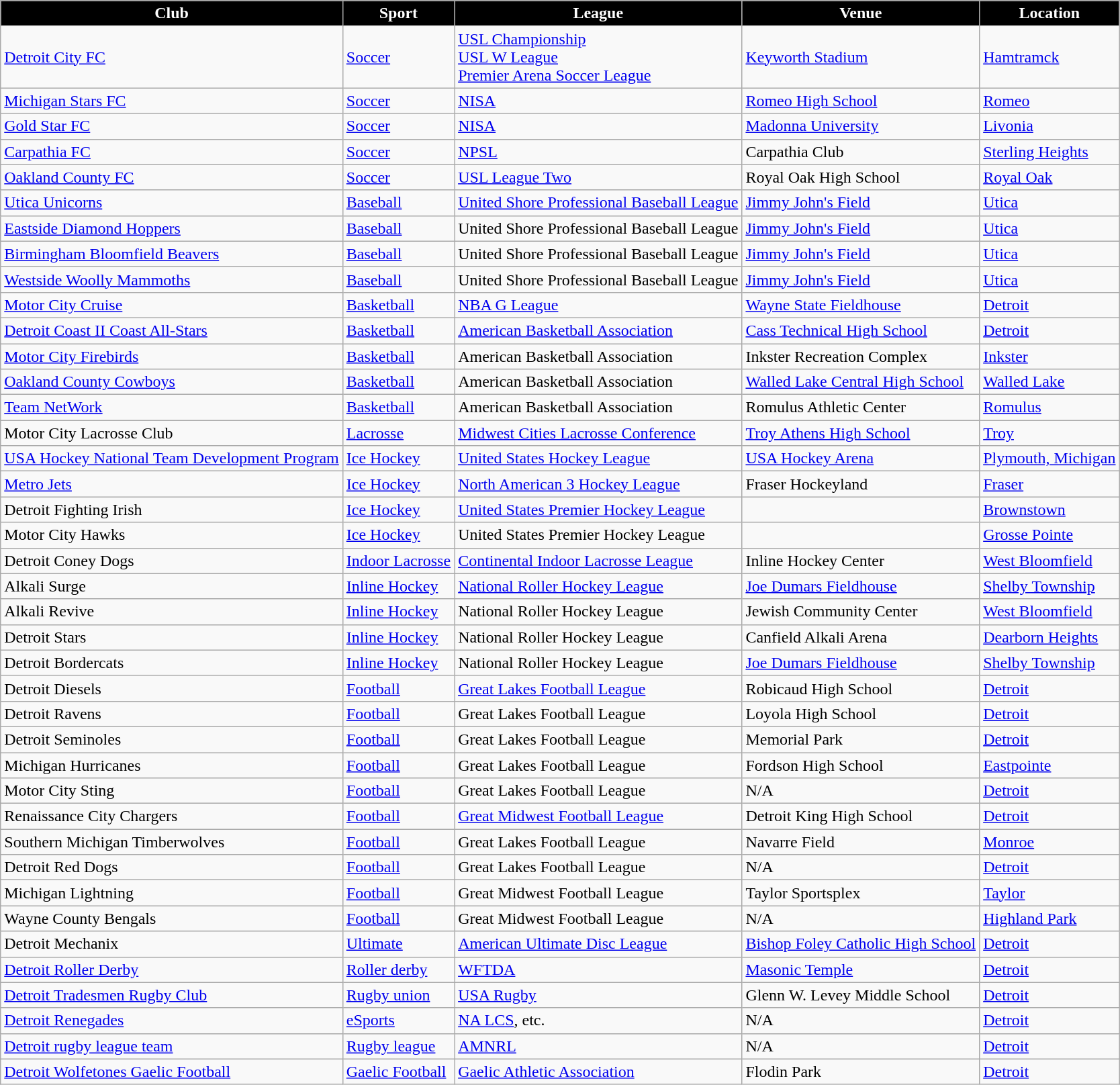<table class="wikitable">
<tr>
<th style="background:black; color:white">Club</th>
<th style="background:black; color:white">Sport</th>
<th style="background:black; color:white">League</th>
<th style="background:black; color:white">Venue</th>
<th style="background:black; color:white">Location</th>
</tr>
<tr>
<td><a href='#'>Detroit City FC</a></td>
<td><a href='#'>Soccer</a></td>
<td><a href='#'>USL Championship</a><br><a href='#'>USL W League</a><br><a href='#'>Premier Arena Soccer League</a></td>
<td><a href='#'>Keyworth Stadium</a></td>
<td><a href='#'>Hamtramck</a></td>
</tr>
<tr>
<td><a href='#'>Michigan Stars FC</a></td>
<td><a href='#'>Soccer</a></td>
<td><a href='#'>NISA</a></td>
<td><a href='#'>Romeo High School</a></td>
<td><a href='#'>Romeo</a></td>
</tr>
<tr>
<td><a href='#'>Gold Star FC</a></td>
<td><a href='#'>Soccer</a></td>
<td><a href='#'>NISA</a></td>
<td><a href='#'>Madonna University</a></td>
<td><a href='#'>Livonia</a></td>
</tr>
<tr>
<td><a href='#'>Carpathia FC</a></td>
<td><a href='#'>Soccer</a></td>
<td><a href='#'>NPSL</a></td>
<td>Carpathia Club</td>
<td><a href='#'>Sterling Heights</a></td>
</tr>
<tr>
<td><a href='#'>Oakland County FC</a></td>
<td><a href='#'>Soccer</a></td>
<td><a href='#'>USL League Two</a></td>
<td>Royal Oak High School</td>
<td><a href='#'>Royal Oak</a></td>
</tr>
<tr>
<td><a href='#'>Utica Unicorns</a></td>
<td><a href='#'>Baseball</a></td>
<td><a href='#'>United Shore Professional Baseball League</a></td>
<td><a href='#'>Jimmy John's Field</a></td>
<td><a href='#'>Utica</a></td>
</tr>
<tr>
<td><a href='#'>Eastside Diamond Hoppers</a></td>
<td><a href='#'>Baseball</a></td>
<td>United Shore Professional Baseball League</td>
<td><a href='#'>Jimmy John's Field</a></td>
<td><a href='#'>Utica</a></td>
</tr>
<tr>
<td><a href='#'>Birmingham Bloomfield Beavers</a></td>
<td><a href='#'>Baseball</a></td>
<td>United Shore Professional Baseball League</td>
<td><a href='#'>Jimmy John's Field</a></td>
<td><a href='#'>Utica</a></td>
</tr>
<tr>
<td><a href='#'>Westside Woolly Mammoths</a></td>
<td><a href='#'>Baseball</a></td>
<td>United Shore Professional Baseball League</td>
<td><a href='#'>Jimmy John's Field</a></td>
<td><a href='#'>Utica</a></td>
</tr>
<tr>
<td><a href='#'>Motor City Cruise</a></td>
<td><a href='#'>Basketball</a></td>
<td><a href='#'>NBA G League</a></td>
<td><a href='#'>Wayne State Fieldhouse</a></td>
<td><a href='#'>Detroit</a></td>
</tr>
<tr>
<td><a href='#'>Detroit Coast II Coast All-Stars</a></td>
<td><a href='#'>Basketball</a></td>
<td><a href='#'>American Basketball Association</a></td>
<td><a href='#'>Cass Technical High School</a></td>
<td><a href='#'>Detroit</a></td>
</tr>
<tr>
<td><a href='#'>Motor City Firebirds</a></td>
<td><a href='#'>Basketball</a></td>
<td>American Basketball Association</td>
<td>Inkster Recreation Complex</td>
<td><a href='#'>Inkster</a></td>
</tr>
<tr>
<td><a href='#'>Oakland County Cowboys</a></td>
<td><a href='#'>Basketball</a></td>
<td>American Basketball Association</td>
<td><a href='#'>Walled Lake Central High School</a></td>
<td><a href='#'>Walled Lake</a></td>
</tr>
<tr>
<td><a href='#'>Team NetWork</a></td>
<td><a href='#'>Basketball</a></td>
<td>American Basketball Association</td>
<td>Romulus Athletic Center</td>
<td><a href='#'>Romulus</a></td>
</tr>
<tr>
<td>Motor City Lacrosse Club</td>
<td><a href='#'>Lacrosse</a></td>
<td><a href='#'>Midwest Cities Lacrosse Conference</a></td>
<td><a href='#'>Troy Athens High School</a></td>
<td><a href='#'>Troy</a></td>
</tr>
<tr>
<td><a href='#'>USA Hockey National Team Development Program</a></td>
<td><a href='#'>Ice Hockey</a></td>
<td><a href='#'>United States Hockey League</a></td>
<td><a href='#'>USA Hockey Arena</a></td>
<td><a href='#'>Plymouth, Michigan</a></td>
</tr>
<tr>
<td><a href='#'>Metro Jets</a></td>
<td><a href='#'>Ice Hockey</a></td>
<td><a href='#'>North American 3 Hockey League</a></td>
<td>Fraser Hockeyland</td>
<td><a href='#'>Fraser</a></td>
</tr>
<tr>
<td>Detroit Fighting Irish</td>
<td><a href='#'>Ice Hockey</a></td>
<td><a href='#'>United States Premier Hockey League</a></td>
<td></td>
<td><a href='#'>Brownstown</a></td>
</tr>
<tr>
<td>Motor City Hawks</td>
<td><a href='#'>Ice Hockey</a></td>
<td>United States Premier Hockey League</td>
<td></td>
<td><a href='#'>Grosse Pointe</a></td>
</tr>
<tr>
<td>Detroit Coney Dogs</td>
<td><a href='#'>Indoor Lacrosse</a></td>
<td><a href='#'>Continental Indoor Lacrosse League</a></td>
<td>Inline Hockey Center</td>
<td><a href='#'>West Bloomfield</a></td>
</tr>
<tr>
<td>Alkali Surge</td>
<td><a href='#'>Inline Hockey</a></td>
<td><a href='#'>National Roller Hockey League</a></td>
<td><a href='#'>Joe Dumars Fieldhouse</a></td>
<td><a href='#'>Shelby Township</a></td>
</tr>
<tr>
<td>Alkali Revive</td>
<td><a href='#'>Inline Hockey</a></td>
<td>National Roller Hockey League</td>
<td>Jewish Community Center</td>
<td><a href='#'>West Bloomfield</a></td>
</tr>
<tr>
<td>Detroit Stars</td>
<td><a href='#'>Inline Hockey</a></td>
<td>National Roller Hockey League</td>
<td>Canfield Alkali Arena</td>
<td><a href='#'>Dearborn Heights</a></td>
</tr>
<tr>
<td>Detroit Bordercats</td>
<td><a href='#'>Inline Hockey</a></td>
<td>National Roller Hockey League</td>
<td><a href='#'>Joe Dumars Fieldhouse</a></td>
<td><a href='#'>Shelby Township</a></td>
</tr>
<tr>
<td>Detroit Diesels</td>
<td><a href='#'>Football</a></td>
<td><a href='#'>Great Lakes Football League</a></td>
<td>Robicaud High School</td>
<td><a href='#'>Detroit</a></td>
</tr>
<tr>
<td>Detroit Ravens</td>
<td><a href='#'>Football</a></td>
<td>Great Lakes Football League</td>
<td>Loyola High School</td>
<td><a href='#'>Detroit</a></td>
</tr>
<tr>
<td>Detroit Seminoles</td>
<td><a href='#'>Football</a></td>
<td>Great Lakes Football League</td>
<td>Memorial Park</td>
<td><a href='#'>Detroit</a></td>
</tr>
<tr>
<td>Michigan Hurricanes</td>
<td><a href='#'>Football</a></td>
<td>Great Lakes Football League</td>
<td>Fordson High School</td>
<td><a href='#'>Eastpointe</a></td>
</tr>
<tr>
<td>Motor City Sting</td>
<td><a href='#'>Football</a></td>
<td>Great Lakes Football League</td>
<td>N/A</td>
<td><a href='#'>Detroit</a></td>
</tr>
<tr>
<td>Renaissance City Chargers</td>
<td><a href='#'>Football</a></td>
<td><a href='#'>Great Midwest Football League</a></td>
<td>Detroit King High School</td>
<td><a href='#'>Detroit</a></td>
</tr>
<tr>
<td>Southern Michigan Timberwolves</td>
<td><a href='#'>Football</a></td>
<td>Great Lakes Football League</td>
<td>Navarre Field</td>
<td><a href='#'>Monroe</a></td>
</tr>
<tr>
<td>Detroit Red Dogs</td>
<td><a href='#'>Football</a></td>
<td>Great Lakes Football League</td>
<td>N/A</td>
<td><a href='#'>Detroit</a></td>
</tr>
<tr>
<td>Michigan Lightning</td>
<td><a href='#'>Football</a></td>
<td>Great Midwest Football League</td>
<td>Taylor Sportsplex</td>
<td><a href='#'>Taylor</a></td>
</tr>
<tr>
<td>Wayne County Bengals</td>
<td><a href='#'>Football</a></td>
<td>Great Midwest Football League</td>
<td>N/A</td>
<td><a href='#'>Highland Park</a></td>
</tr>
<tr>
<td>Detroit Mechanix</td>
<td><a href='#'>Ultimate</a></td>
<td><a href='#'>American Ultimate Disc League</a></td>
<td><a href='#'>Bishop Foley Catholic High School</a></td>
<td><a href='#'>Detroit</a></td>
</tr>
<tr>
<td><a href='#'>Detroit Roller Derby</a></td>
<td><a href='#'>Roller derby</a></td>
<td><a href='#'>WFTDA</a></td>
<td><a href='#'>Masonic Temple</a></td>
<td><a href='#'>Detroit</a></td>
</tr>
<tr>
<td><a href='#'>Detroit Tradesmen Rugby Club</a></td>
<td><a href='#'>Rugby union</a></td>
<td><a href='#'>USA Rugby</a></td>
<td>Glenn W. Levey Middle School</td>
<td><a href='#'>Detroit</a></td>
</tr>
<tr>
<td><a href='#'>Detroit Renegades</a></td>
<td><a href='#'>eSports</a></td>
<td><a href='#'>NA LCS</a>, etc.</td>
<td>N/A</td>
<td><a href='#'>Detroit</a></td>
</tr>
<tr>
<td><a href='#'>Detroit rugby league team</a></td>
<td><a href='#'>Rugby league</a></td>
<td><a href='#'>AMNRL</a></td>
<td>N/A</td>
<td><a href='#'>Detroit</a></td>
</tr>
<tr>
<td><a href='#'>Detroit Wolfetones Gaelic Football</a></td>
<td><a href='#'>Gaelic Football</a></td>
<td><a href='#'>Gaelic Athletic Association</a></td>
<td>Flodin Park</td>
<td><a href='#'>Detroit</a></td>
</tr>
</table>
